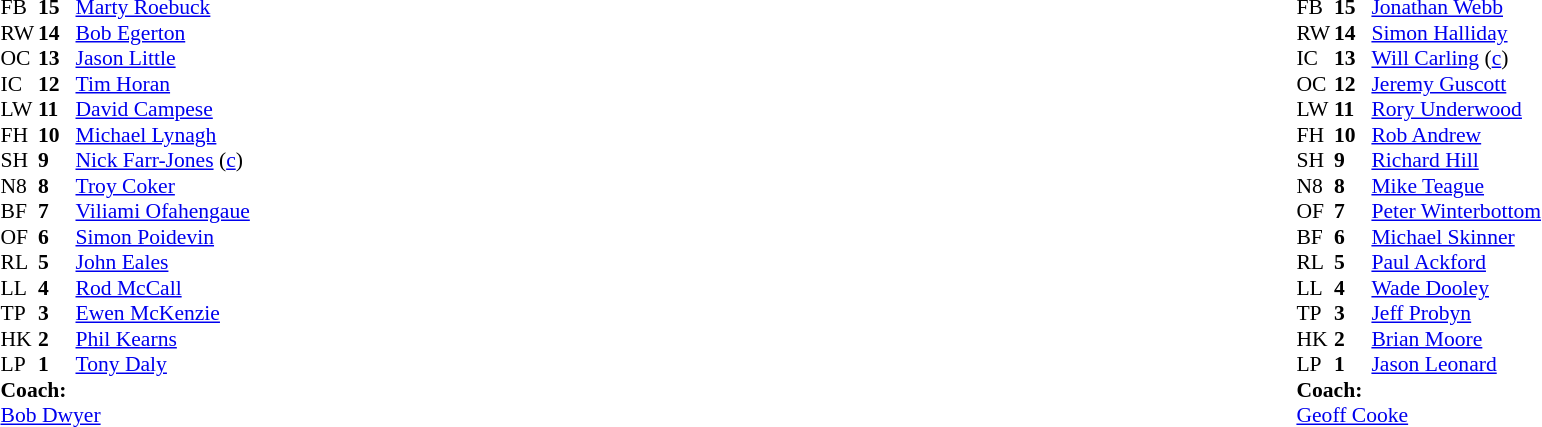<table width=100%>
<tr>
<td valign=top width=50%><br><table style="font-size:90%" cellspacing=0 cellpadding=0>
<tr>
<th width=25></th>
<th width=25></th>
</tr>
<tr>
<td>FB</td>
<td><strong>15</strong></td>
<td><a href='#'>Marty Roebuck</a></td>
</tr>
<tr>
<td>RW</td>
<td><strong>14</strong></td>
<td><a href='#'>Bob Egerton</a></td>
</tr>
<tr>
<td>OC</td>
<td><strong>13</strong></td>
<td><a href='#'>Jason Little</a></td>
</tr>
<tr>
<td>IC</td>
<td><strong>12</strong></td>
<td><a href='#'>Tim Horan</a></td>
</tr>
<tr>
<td>LW</td>
<td><strong>11</strong></td>
<td><a href='#'>David Campese</a></td>
</tr>
<tr>
<td>FH</td>
<td><strong>10</strong></td>
<td><a href='#'>Michael Lynagh</a></td>
</tr>
<tr>
<td>SH</td>
<td><strong>9</strong></td>
<td><a href='#'>Nick Farr-Jones</a> (<a href='#'>c</a>)</td>
</tr>
<tr>
<td>N8</td>
<td><strong>8</strong></td>
<td><a href='#'>Troy Coker</a></td>
</tr>
<tr>
<td>BF</td>
<td><strong>7</strong></td>
<td><a href='#'>Viliami Ofahengaue</a></td>
</tr>
<tr>
<td>OF</td>
<td><strong>6</strong></td>
<td><a href='#'>Simon Poidevin</a></td>
</tr>
<tr>
<td>RL</td>
<td><strong>5</strong></td>
<td><a href='#'>John Eales</a></td>
</tr>
<tr>
<td>LL</td>
<td><strong>4</strong></td>
<td><a href='#'>Rod McCall</a></td>
</tr>
<tr>
<td>TP</td>
<td><strong>3</strong></td>
<td><a href='#'>Ewen McKenzie</a></td>
</tr>
<tr>
<td>HK</td>
<td><strong>2</strong></td>
<td><a href='#'>Phil Kearns</a></td>
</tr>
<tr>
<td>LP</td>
<td><strong>1</strong></td>
<td><a href='#'>Tony Daly</a></td>
</tr>
<tr>
<td colspan=3><strong>Coach:</strong></td>
</tr>
<tr>
<td colspan=4><a href='#'>Bob Dwyer</a></td>
</tr>
</table>
</td>
<td valign="top"></td>
<td valign="top" width=50%><br><table style="font-size:90%" cellspacing=0 cellpadding=0 align=center>
<tr>
<th width=25></th>
<th width=25></th>
</tr>
<tr>
<td>FB</td>
<td><strong>15</strong></td>
<td><a href='#'>Jonathan Webb</a></td>
</tr>
<tr>
<td>RW</td>
<td><strong>14</strong></td>
<td><a href='#'>Simon Halliday</a></td>
</tr>
<tr>
<td>IC</td>
<td><strong>13</strong></td>
<td><a href='#'>Will Carling</a> (<a href='#'>c</a>)</td>
</tr>
<tr>
<td>OC</td>
<td><strong>12</strong></td>
<td><a href='#'>Jeremy Guscott</a></td>
</tr>
<tr>
<td>LW</td>
<td><strong>11</strong></td>
<td><a href='#'>Rory Underwood</a></td>
</tr>
<tr>
<td>FH</td>
<td><strong>10</strong></td>
<td><a href='#'>Rob Andrew</a></td>
</tr>
<tr>
<td>SH</td>
<td><strong>9</strong></td>
<td><a href='#'>Richard Hill</a></td>
</tr>
<tr>
<td>N8</td>
<td><strong>8</strong></td>
<td><a href='#'>Mike Teague</a></td>
</tr>
<tr>
<td>OF</td>
<td><strong>7</strong></td>
<td><a href='#'>Peter Winterbottom</a></td>
</tr>
<tr>
<td>BF</td>
<td><strong>6</strong></td>
<td><a href='#'>Michael Skinner</a></td>
</tr>
<tr>
<td>RL</td>
<td><strong>5</strong></td>
<td><a href='#'>Paul Ackford</a></td>
</tr>
<tr>
<td>LL</td>
<td><strong>4</strong></td>
<td><a href='#'>Wade Dooley</a></td>
</tr>
<tr>
<td>TP</td>
<td><strong>3</strong></td>
<td><a href='#'>Jeff Probyn</a></td>
</tr>
<tr>
<td>HK</td>
<td><strong>2</strong></td>
<td><a href='#'>Brian Moore</a></td>
</tr>
<tr>
<td>LP</td>
<td><strong>1</strong></td>
<td><a href='#'>Jason Leonard</a></td>
</tr>
<tr>
<td colspan=3><strong>Coach:</strong></td>
</tr>
<tr>
<td colspan=4><a href='#'>Geoff Cooke</a></td>
</tr>
</table>
</td>
</tr>
</table>
